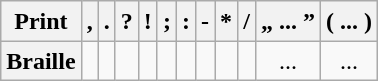<table class="wikitable" style="line-height: 1.2">
<tr align=center>
<th>Print</th>
<th>,</th>
<th>.</th>
<th>?</th>
<th>!</th>
<th>;</th>
<th>:</th>
<th>-</th>
<th>*</th>
<th>/</th>
<th>„ ... ”</th>
<th>( ... )</th>
</tr>
<tr align=center>
<th>Braille</th>
<td></td>
<td></td>
<td></td>
<td></td>
<td></td>
<td></td>
<td></td>
<td></td>
<td></td>
<td>...</td>
<td>...</td>
</tr>
</table>
